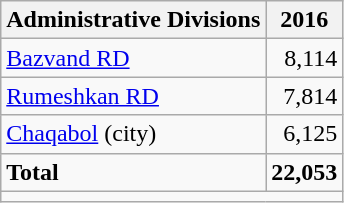<table class="wikitable">
<tr>
<th>Administrative Divisions</th>
<th>2016</th>
</tr>
<tr>
<td><a href='#'>Bazvand RD</a></td>
<td style="text-align: right;">8,114</td>
</tr>
<tr>
<td><a href='#'>Rumeshkan RD</a></td>
<td style="text-align: right;">7,814</td>
</tr>
<tr>
<td><a href='#'>Chaqabol</a> (city)</td>
<td style="text-align: right;">6,125</td>
</tr>
<tr>
<td><strong>Total</strong></td>
<td style="text-align: right;"><strong>22,053</strong></td>
</tr>
<tr>
<td colspan=2></td>
</tr>
</table>
